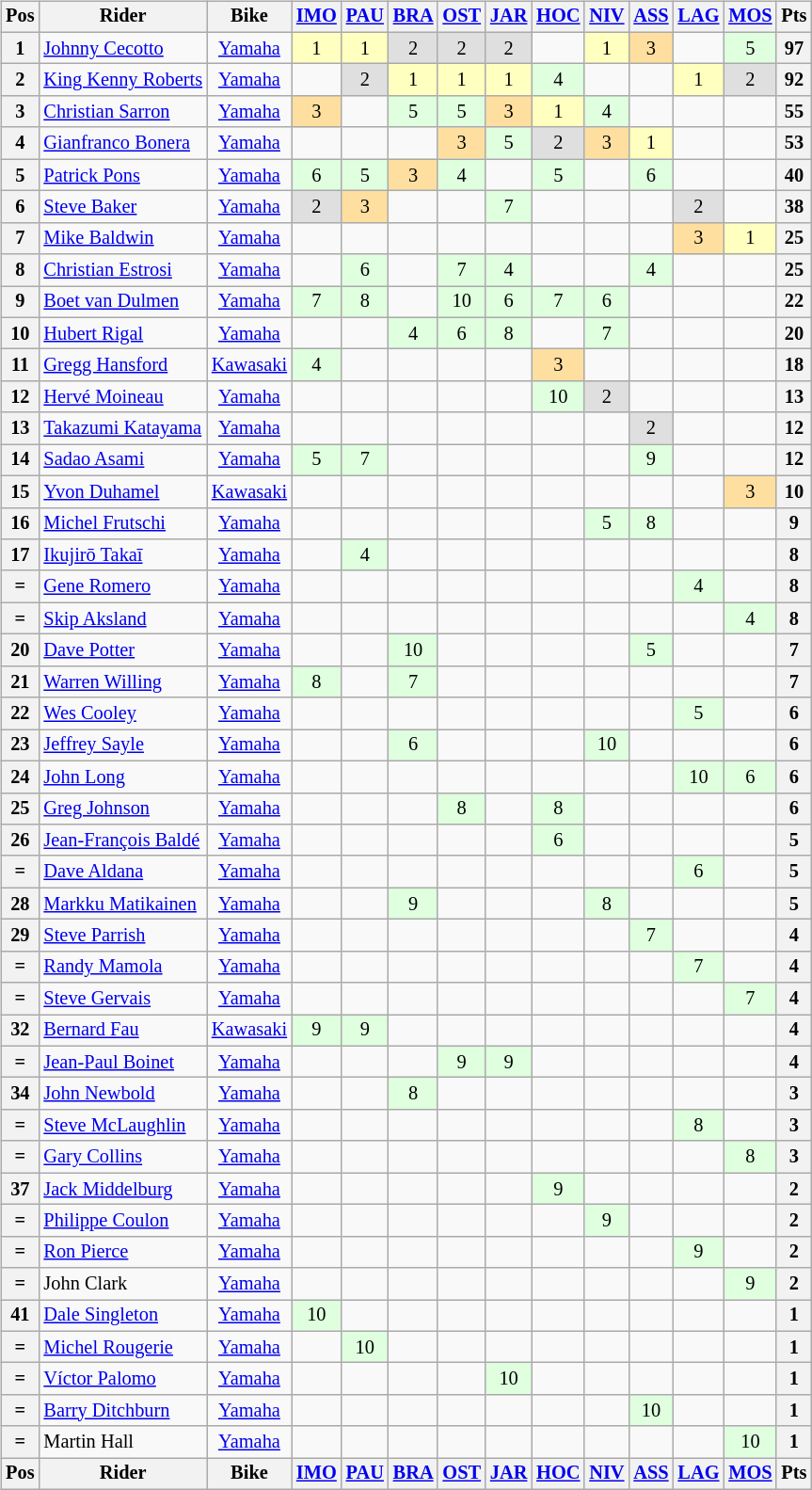<table>
<tr>
<td><br><table class="wikitable" style="font-size: 85%; text-align: center;">
<tr valign="top">
<th valign="middle">Pos</th>
<th valign="middle">Rider</th>
<th valign="middle">Bike</th>
<th><a href='#'>IMO</a><br></th>
<th><a href='#'>PAU</a><br></th>
<th><a href='#'>BRA</a><br></th>
<th><a href='#'>OST</a><br></th>
<th><a href='#'>JAR</a><br></th>
<th><a href='#'>HOC</a><br></th>
<th><a href='#'>NIV</a><br></th>
<th><a href='#'>ASS</a><br></th>
<th><a href='#'>LAG</a><br></th>
<th><a href='#'>MOS</a><br></th>
<th valign="middle">Pts</th>
</tr>
<tr>
<th>1</th>
<td align='left'> <a href='#'>Johnny Cecotto</a></td>
<td><a href='#'>Yamaha</a></td>
<td style='background:#ffffbf;'>1</td>
<td style='background:#ffffbf;'>1</td>
<td style='background:#dfdfdf;'>2</td>
<td style='background:#dfdfdf;'>2</td>
<td style='background:#dfdfdf;'>2</td>
<td></td>
<td style='background:#ffffbf;'>1</td>
<td style='background:#ffdf9f;'>3</td>
<td></td>
<td style='background:#dfffdf;'>5</td>
<th>97</th>
</tr>
<tr>
<th>2</th>
<td align='left'> <a href='#'>King Kenny Roberts</a></td>
<td><a href='#'>Yamaha</a></td>
<td></td>
<td style='background:#dfdfdf;'>2</td>
<td style='background:#ffffbf;'>1</td>
<td style='background:#ffffbf;'>1</td>
<td style='background:#ffffbf;'>1</td>
<td style='background:#dfffdf;'>4</td>
<td></td>
<td></td>
<td style='background:#ffffbf;'>1</td>
<td style='background:#dfdfdf;'>2</td>
<th>92</th>
</tr>
<tr>
<th>3</th>
<td align='left'> <a href='#'>Christian Sarron</a></td>
<td><a href='#'>Yamaha</a></td>
<td style='background:#ffdf9f;'>3</td>
<td></td>
<td style='background:#dfffdf;'>5</td>
<td style='background:#dfffdf;'>5</td>
<td style='background:#ffdf9f;'>3</td>
<td style='background:#ffffbf;'>1</td>
<td style='background:#dfffdf;'>4</td>
<td></td>
<td></td>
<td></td>
<th>55</th>
</tr>
<tr>
<th>4</th>
<td align='left'> <a href='#'>Gianfranco Bonera</a></td>
<td><a href='#'>Yamaha</a></td>
<td></td>
<td></td>
<td></td>
<td style='background:#ffdf9f;'>3</td>
<td style='background:#dfffdf;'>5</td>
<td style='background:#dfdfdf;'>2</td>
<td style='background:#ffdf9f;'>3</td>
<td style='background:#ffffbf;'>1</td>
<td></td>
<td></td>
<th>53</th>
</tr>
<tr>
<th>5</th>
<td align='left'> <a href='#'>Patrick Pons</a></td>
<td><a href='#'>Yamaha</a></td>
<td style='background:#dfffdf;'>6</td>
<td style='background:#dfffdf;'>5</td>
<td style='background:#ffdf9f;'>3</td>
<td style='background:#dfffdf;'>4</td>
<td></td>
<td style='background:#dfffdf;'>5</td>
<td></td>
<td style='background:#dfffdf;'>6</td>
<td></td>
<td></td>
<th>40</th>
</tr>
<tr>
<th>6</th>
<td align='left'> <a href='#'>Steve Baker</a></td>
<td><a href='#'>Yamaha</a></td>
<td style='background:#dfdfdf;'>2</td>
<td style='background:#ffdf9f;'>3</td>
<td></td>
<td></td>
<td style='background:#dfffdf;'>7</td>
<td></td>
<td></td>
<td></td>
<td style='background:#dfdfdf;'>2</td>
<td></td>
<th>38</th>
</tr>
<tr>
<th>7</th>
<td align='left'> <a href='#'>Mike Baldwin</a></td>
<td><a href='#'>Yamaha</a></td>
<td></td>
<td></td>
<td></td>
<td></td>
<td></td>
<td></td>
<td></td>
<td></td>
<td style='background:#ffdf9f;'>3</td>
<td style='background:#ffffbf;'>1</td>
<th>25</th>
</tr>
<tr>
<th>8</th>
<td align='left'> <a href='#'>Christian Estrosi</a></td>
<td><a href='#'>Yamaha</a></td>
<td></td>
<td style='background:#dfffdf;'>6</td>
<td></td>
<td style='background:#dfffdf;'>7</td>
<td style='background:#dfffdf;'>4</td>
<td></td>
<td></td>
<td style='background:#dfffdf;'>4</td>
<td></td>
<td></td>
<th>25</th>
</tr>
<tr>
<th>9</th>
<td align='left'> <a href='#'>Boet van Dulmen</a></td>
<td><a href='#'>Yamaha</a></td>
<td style='background:#dfffdf;'>7</td>
<td style='background:#dfffdf;'>8</td>
<td></td>
<td style='background:#dfffdf;'>10</td>
<td style='background:#dfffdf;'>6</td>
<td style='background:#dfffdf;'>7</td>
<td style='background:#dfffdf;'>6</td>
<td></td>
<td></td>
<td></td>
<th>22</th>
</tr>
<tr>
<th>10</th>
<td align='left'> <a href='#'>Hubert Rigal</a></td>
<td><a href='#'>Yamaha</a></td>
<td></td>
<td></td>
<td style='background:#dfffdf;'>4</td>
<td style='background:#dfffdf;'>6</td>
<td style='background:#dfffdf;'>8</td>
<td></td>
<td style='background:#dfffdf;'>7</td>
<td></td>
<td></td>
<td></td>
<th>20</th>
</tr>
<tr>
<th>11</th>
<td align='left'> <a href='#'>Gregg Hansford</a></td>
<td><a href='#'>Kawasaki</a></td>
<td style='background:#dfffdf;'>4</td>
<td></td>
<td></td>
<td></td>
<td></td>
<td style='background:#ffdf9f;'>3</td>
<td></td>
<td></td>
<td></td>
<td></td>
<th>18</th>
</tr>
<tr>
<th>12</th>
<td align='left'> <a href='#'>Hervé Moineau</a></td>
<td><a href='#'>Yamaha</a></td>
<td></td>
<td></td>
<td></td>
<td></td>
<td></td>
<td style='background:#dfffdf;'>10</td>
<td style='background:#dfdfdf;'>2</td>
<td></td>
<td></td>
<td></td>
<th>13</th>
</tr>
<tr>
<th>13</th>
<td align='left'> <a href='#'>Takazumi Katayama</a></td>
<td><a href='#'>Yamaha</a></td>
<td></td>
<td></td>
<td></td>
<td></td>
<td></td>
<td></td>
<td></td>
<td style='background:#dfdfdf;'>2</td>
<td></td>
<td></td>
<th>12</th>
</tr>
<tr>
<th>14</th>
<td align='left'> <a href='#'>Sadao Asami</a></td>
<td><a href='#'>Yamaha</a></td>
<td style='background:#dfffdf;'>5</td>
<td style='background:#dfffdf;'>7</td>
<td></td>
<td></td>
<td></td>
<td></td>
<td></td>
<td style='background:#dfffdf;'>9</td>
<td></td>
<td></td>
<th>12</th>
</tr>
<tr>
<th>15</th>
<td align='left'> <a href='#'>Yvon Duhamel</a></td>
<td><a href='#'>Kawasaki</a></td>
<td></td>
<td></td>
<td></td>
<td></td>
<td></td>
<td></td>
<td></td>
<td></td>
<td></td>
<td style='background:#ffdf9f;'>3</td>
<th>10</th>
</tr>
<tr>
<th>16</th>
<td align='left'> <a href='#'>Michel Frutschi</a></td>
<td><a href='#'>Yamaha</a></td>
<td></td>
<td></td>
<td></td>
<td></td>
<td></td>
<td></td>
<td style='background:#dfffdf;'>5</td>
<td style='background:#dfffdf;'>8</td>
<td></td>
<td></td>
<th>9</th>
</tr>
<tr>
<th>17</th>
<td align='left'> <a href='#'>Ikujirō Takaī</a></td>
<td><a href='#'>Yamaha</a></td>
<td></td>
<td style='background:#dfffdf;'>4</td>
<td></td>
<td></td>
<td></td>
<td></td>
<td></td>
<td></td>
<td></td>
<td></td>
<th>8</th>
</tr>
<tr>
<th>=</th>
<td align='left'> <a href='#'>Gene Romero</a></td>
<td><a href='#'>Yamaha</a></td>
<td></td>
<td></td>
<td></td>
<td></td>
<td></td>
<td></td>
<td></td>
<td></td>
<td style='background:#dfffdf;'>4</td>
<td></td>
<th>8</th>
</tr>
<tr>
<th>=</th>
<td align='left'> <a href='#'>Skip Aksland</a></td>
<td><a href='#'>Yamaha</a></td>
<td></td>
<td></td>
<td></td>
<td></td>
<td></td>
<td></td>
<td></td>
<td></td>
<td></td>
<td style='background:#dfffdf;'>4</td>
<th>8</th>
</tr>
<tr>
<th>20</th>
<td align='left'> <a href='#'>Dave Potter</a></td>
<td><a href='#'>Yamaha</a></td>
<td></td>
<td></td>
<td style='background:#dfffdf;'>10</td>
<td></td>
<td></td>
<td></td>
<td></td>
<td style='background:#dfffdf;'>5</td>
<td></td>
<td></td>
<th>7</th>
</tr>
<tr>
<th>21</th>
<td align='left'> <a href='#'>Warren Willing</a></td>
<td><a href='#'>Yamaha</a></td>
<td style='background:#dfffdf;'>8</td>
<td></td>
<td style='background:#dfffdf;'>7</td>
<td></td>
<td></td>
<td></td>
<td></td>
<td></td>
<td></td>
<td></td>
<th>7</th>
</tr>
<tr>
<th>22</th>
<td align='left'> <a href='#'>Wes Cooley</a></td>
<td><a href='#'>Yamaha</a></td>
<td></td>
<td></td>
<td></td>
<td></td>
<td></td>
<td></td>
<td></td>
<td></td>
<td style='background:#dfffdf;'>5</td>
<td></td>
<th>6</th>
</tr>
<tr>
<th>23</th>
<td align='left'> <a href='#'>Jeffrey Sayle</a></td>
<td><a href='#'>Yamaha</a></td>
<td></td>
<td></td>
<td style='background:#dfffdf;'>6</td>
<td></td>
<td></td>
<td></td>
<td style='background:#dfffdf;'>10</td>
<td></td>
<td></td>
<td></td>
<th>6</th>
</tr>
<tr>
<th>24</th>
<td align='left'> <a href='#'>John Long</a></td>
<td><a href='#'>Yamaha</a></td>
<td></td>
<td></td>
<td></td>
<td></td>
<td></td>
<td></td>
<td></td>
<td></td>
<td style='background:#dfffdf;'>10</td>
<td style='background:#dfffdf;'>6</td>
<th>6</th>
</tr>
<tr>
<th>25</th>
<td align='left'> <a href='#'>Greg Johnson</a></td>
<td><a href='#'>Yamaha</a></td>
<td></td>
<td></td>
<td></td>
<td style='background:#dfffdf;'>8</td>
<td></td>
<td style='background:#dfffdf;'>8</td>
<td></td>
<td></td>
<td></td>
<td></td>
<th>6</th>
</tr>
<tr>
<th>26</th>
<td align='left'> <a href='#'>Jean-François Baldé</a></td>
<td><a href='#'>Yamaha</a></td>
<td></td>
<td></td>
<td></td>
<td></td>
<td></td>
<td style='background:#dfffdf;'>6</td>
<td></td>
<td></td>
<td></td>
<td></td>
<th>5</th>
</tr>
<tr>
<th>=</th>
<td align='left'> <a href='#'>Dave Aldana</a></td>
<td><a href='#'>Yamaha</a></td>
<td></td>
<td></td>
<td></td>
<td></td>
<td></td>
<td></td>
<td></td>
<td></td>
<td style='background:#dfffdf;'>6</td>
<td></td>
<th>5</th>
</tr>
<tr>
<th>28</th>
<td align='left'> <a href='#'>Markku Matikainen</a></td>
<td><a href='#'>Yamaha</a></td>
<td></td>
<td></td>
<td style='background:#dfffdf;'>9</td>
<td></td>
<td></td>
<td></td>
<td style='background:#dfffdf;'>8</td>
<td></td>
<td></td>
<td></td>
<th>5</th>
</tr>
<tr>
<th>29</th>
<td align='left'> <a href='#'>Steve Parrish</a></td>
<td><a href='#'>Yamaha</a></td>
<td></td>
<td></td>
<td></td>
<td></td>
<td></td>
<td></td>
<td></td>
<td style='background:#dfffdf;'>7</td>
<td></td>
<td></td>
<th>4</th>
</tr>
<tr>
<th>=</th>
<td align='left'> <a href='#'>Randy Mamola</a></td>
<td><a href='#'>Yamaha</a></td>
<td></td>
<td></td>
<td></td>
<td></td>
<td></td>
<td></td>
<td></td>
<td></td>
<td style='background:#dfffdf;'>7</td>
<td></td>
<th>4</th>
</tr>
<tr>
<th>=</th>
<td align='left'> <a href='#'>Steve Gervais</a></td>
<td><a href='#'>Yamaha</a></td>
<td></td>
<td></td>
<td></td>
<td></td>
<td></td>
<td></td>
<td></td>
<td></td>
<td></td>
<td style='background:#dfffdf;'>7</td>
<th>4</th>
</tr>
<tr>
<th>32</th>
<td align='left'> <a href='#'>Bernard Fau</a></td>
<td><a href='#'>Kawasaki</a></td>
<td style='background:#dfffdf;'>9</td>
<td style='background:#dfffdf;'>9</td>
<td></td>
<td></td>
<td></td>
<td></td>
<td></td>
<td></td>
<td></td>
<td></td>
<th>4</th>
</tr>
<tr>
<th>=</th>
<td align='left'> <a href='#'>Jean-Paul Boinet</a></td>
<td><a href='#'>Yamaha</a></td>
<td></td>
<td></td>
<td></td>
<td style='background:#dfffdf;'>9</td>
<td style='background:#dfffdf;'>9</td>
<td></td>
<td></td>
<td></td>
<td></td>
<td></td>
<th>4</th>
</tr>
<tr>
<th>34</th>
<td align='left'> <a href='#'>John Newbold</a></td>
<td><a href='#'>Yamaha</a></td>
<td></td>
<td></td>
<td style='background:#dfffdf;'>8</td>
<td></td>
<td></td>
<td></td>
<td></td>
<td></td>
<td></td>
<td></td>
<th>3</th>
</tr>
<tr>
<th>=</th>
<td align='left'> <a href='#'>Steve McLaughlin</a></td>
<td><a href='#'>Yamaha</a></td>
<td></td>
<td></td>
<td></td>
<td></td>
<td></td>
<td></td>
<td></td>
<td></td>
<td style='background:#dfffdf;'>8</td>
<td></td>
<th>3</th>
</tr>
<tr>
<th>=</th>
<td align='left'> <a href='#'>Gary Collins</a></td>
<td><a href='#'>Yamaha</a></td>
<td></td>
<td></td>
<td></td>
<td></td>
<td></td>
<td></td>
<td></td>
<td></td>
<td></td>
<td style='background:#dfffdf;'>8</td>
<th>3</th>
</tr>
<tr>
<th>37</th>
<td align='left'> <a href='#'>Jack Middelburg</a></td>
<td><a href='#'>Yamaha</a></td>
<td></td>
<td></td>
<td></td>
<td></td>
<td></td>
<td style='background:#dfffdf;'>9</td>
<td></td>
<td></td>
<td></td>
<td></td>
<th>2</th>
</tr>
<tr>
<th>=</th>
<td align='left'> <a href='#'>Philippe Coulon</a></td>
<td><a href='#'>Yamaha</a></td>
<td></td>
<td></td>
<td></td>
<td></td>
<td></td>
<td></td>
<td style='background:#dfffdf;'>9</td>
<td></td>
<td></td>
<td></td>
<th>2</th>
</tr>
<tr>
<th>=</th>
<td align='left'> <a href='#'>Ron Pierce</a></td>
<td><a href='#'>Yamaha</a></td>
<td></td>
<td></td>
<td></td>
<td></td>
<td></td>
<td></td>
<td></td>
<td></td>
<td style='background:#dfffdf;'>9</td>
<td></td>
<th>2</th>
</tr>
<tr>
<th>=</th>
<td align='left'> John Clark</td>
<td><a href='#'>Yamaha</a></td>
<td></td>
<td></td>
<td></td>
<td></td>
<td></td>
<td></td>
<td></td>
<td></td>
<td></td>
<td style='background:#dfffdf;'>9</td>
<th>2</th>
</tr>
<tr>
<th>41</th>
<td align='left'> <a href='#'>Dale Singleton</a></td>
<td><a href='#'>Yamaha</a></td>
<td style='background:#dfffdf;'>10</td>
<td></td>
<td></td>
<td></td>
<td></td>
<td></td>
<td></td>
<td></td>
<td></td>
<td></td>
<th>1</th>
</tr>
<tr>
<th>=</th>
<td align='left'> <a href='#'>Michel Rougerie</a></td>
<td><a href='#'>Yamaha</a></td>
<td></td>
<td style='background:#dfffdf;'>10</td>
<td></td>
<td></td>
<td></td>
<td></td>
<td></td>
<td></td>
<td></td>
<td></td>
<th>1</th>
</tr>
<tr>
<th>=</th>
<td align='left'> <a href='#'>Víctor Palomo</a></td>
<td><a href='#'>Yamaha</a></td>
<td></td>
<td></td>
<td></td>
<td></td>
<td style='background:#dfffdf;'>10</td>
<td></td>
<td></td>
<td></td>
<td></td>
<td></td>
<th>1</th>
</tr>
<tr>
<th>=</th>
<td align='left'> <a href='#'>Barry Ditchburn</a></td>
<td><a href='#'>Yamaha</a></td>
<td></td>
<td></td>
<td></td>
<td></td>
<td></td>
<td></td>
<td></td>
<td style='background:#dfffdf;'>10</td>
<td></td>
<td></td>
<th>1</th>
</tr>
<tr>
<th>=</th>
<td align='left'> Martin Hall</td>
<td><a href='#'>Yamaha</a></td>
<td></td>
<td></td>
<td></td>
<td></td>
<td></td>
<td></td>
<td></td>
<td></td>
<td></td>
<td style='background:#dfffdf;'>10</td>
<th>1</th>
</tr>
<tr valign="top">
<th valign="middle">Pos</th>
<th valign="middle">Rider</th>
<th valign="middle">Bike</th>
<th><a href='#'>IMO</a><br></th>
<th><a href='#'>PAU</a><br></th>
<th><a href='#'>BRA</a><br></th>
<th><a href='#'>OST</a><br></th>
<th><a href='#'>JAR</a><br></th>
<th><a href='#'>HOC</a><br></th>
<th><a href='#'>NIV</a><br></th>
<th><a href='#'>ASS</a><br></th>
<th><a href='#'>LAG</a><br></th>
<th><a href='#'>MOS</a><br></th>
<th valign="middle">Pts</th>
</tr>
</table>
</td>
<td valign="top"></td>
</tr>
</table>
